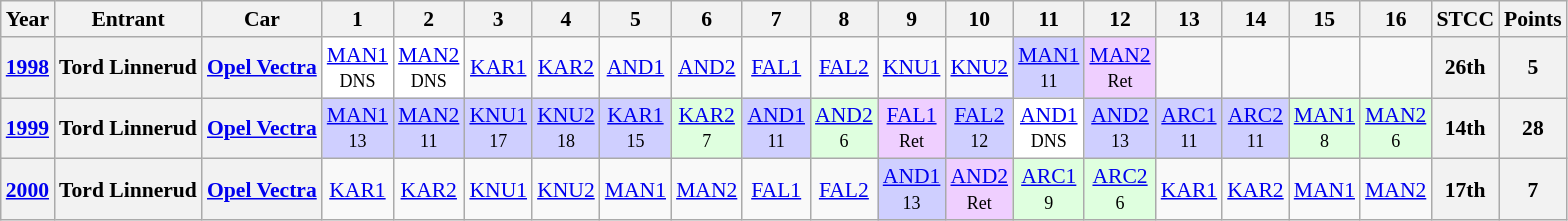<table class="wikitable" border="1" style="text-align:center; font-size:90%;">
<tr valign="top">
<th>Year</th>
<th>Entrant</th>
<th>Car</th>
<th>1</th>
<th>2</th>
<th>3</th>
<th>4</th>
<th>5</th>
<th>6</th>
<th>7</th>
<th>8</th>
<th>9</th>
<th>10</th>
<th>11</th>
<th>12</th>
<th>13</th>
<th>14</th>
<th>15</th>
<th>16</th>
<th>STCC</th>
<th>Points</th>
</tr>
<tr>
<th><a href='#'>1998</a></th>
<th>Tord Linnerud</th>
<th><a href='#'>Opel Vectra</a></th>
<td style="background:#ffffff;"><a href='#'>MAN1</a><br><small>DNS</small></td>
<td style="background:#ffffff;"><a href='#'>MAN2</a><br><small>DNS</small></td>
<td><a href='#'>KAR1</a><br></td>
<td><a href='#'>KAR2</a><br></td>
<td><a href='#'>AND1</a><br></td>
<td><a href='#'>AND2</a><br></td>
<td><a href='#'>FAL1</a><br></td>
<td><a href='#'>FAL2</a><br></td>
<td><a href='#'>KNU1</a><br></td>
<td><a href='#'>KNU2</a><br></td>
<td style="background:#cfcfff;"><a href='#'>MAN1</a><br><small>11</small></td>
<td style="background:#efcfff;"><a href='#'>MAN2</a><br><small>Ret</small></td>
<td></td>
<td></td>
<td></td>
<td></td>
<th>26th</th>
<th>5</th>
</tr>
<tr>
<th><a href='#'>1999</a></th>
<th>Tord Linnerud</th>
<th><a href='#'>Opel Vectra</a></th>
<td style="background:#CFCFFF;"><a href='#'>MAN1</a><br><small>13</small></td>
<td style="background:#CFCFFF;"><a href='#'>MAN2</a><br><small>11</small></td>
<td style="background:#CFCFFF;"><a href='#'>KNU1</a><br><small>17</small></td>
<td style="background:#CFCFFF;"><a href='#'>KNU2</a><br><small>18</small></td>
<td style="background:#CFCFFF;"><a href='#'>KAR1</a><br><small>15</small></td>
<td style="background:#DFFFDF;"><a href='#'>KAR2</a><br><small>7</small></td>
<td style="background:#CFCFFF;"><a href='#'>AND1</a><br><small>11</small></td>
<td style="background:#DFFFDF;"><a href='#'>AND2</a><br><small>6</small></td>
<td style="background:#EFCFFF;"><a href='#'>FAL1</a><br><small>Ret</small></td>
<td style="background:#CFCFFF;"><a href='#'>FAL2</a><br><small>12</small></td>
<td style="background:#FFFFFF;"><a href='#'>AND1</a><br><small>DNS</small></td>
<td style="background:#CFCFFF;"><a href='#'>AND2</a><br><small>13</small></td>
<td style="background:#CFCFFF;"><a href='#'>ARC1</a><br><small>11</small></td>
<td style="background:#CFCFFF;"><a href='#'>ARC2</a><br><small>11</small></td>
<td style="background:#DFFFDF;"><a href='#'>MAN1</a><br><small>8</small></td>
<td style="background:#DFFFDF;"><a href='#'>MAN2</a><br><small>6</small></td>
<th>14th</th>
<th>28</th>
</tr>
<tr>
<th><a href='#'>2000</a></th>
<th>Tord Linnerud</th>
<th><a href='#'>Opel Vectra</a></th>
<td><a href='#'>KAR1</a><br></td>
<td><a href='#'>KAR2</a><br></td>
<td><a href='#'>KNU1</a><br></td>
<td><a href='#'>KNU2</a><br></td>
<td><a href='#'>MAN1</a><br></td>
<td><a href='#'>MAN2</a><br></td>
<td><a href='#'>FAL1</a><br></td>
<td><a href='#'>FAL2</a><br></td>
<td style="background:#CFCFFF;"><a href='#'>AND1</a><br><small>13</small></td>
<td style="background:#EFCFFF;"><a href='#'>AND2</a><br><small>Ret</small></td>
<td style="background:#DFFFDF;"><a href='#'>ARC1</a><br><small>9</small></td>
<td style="background:#DFFFDF;"><a href='#'>ARC2</a><br><small>6</small></td>
<td><a href='#'>KAR1</a><br></td>
<td><a href='#'>KAR2</a><br></td>
<td><a href='#'>MAN1</a><br></td>
<td><a href='#'>MAN2</a><br></td>
<th>17th</th>
<th>7</th>
</tr>
</table>
